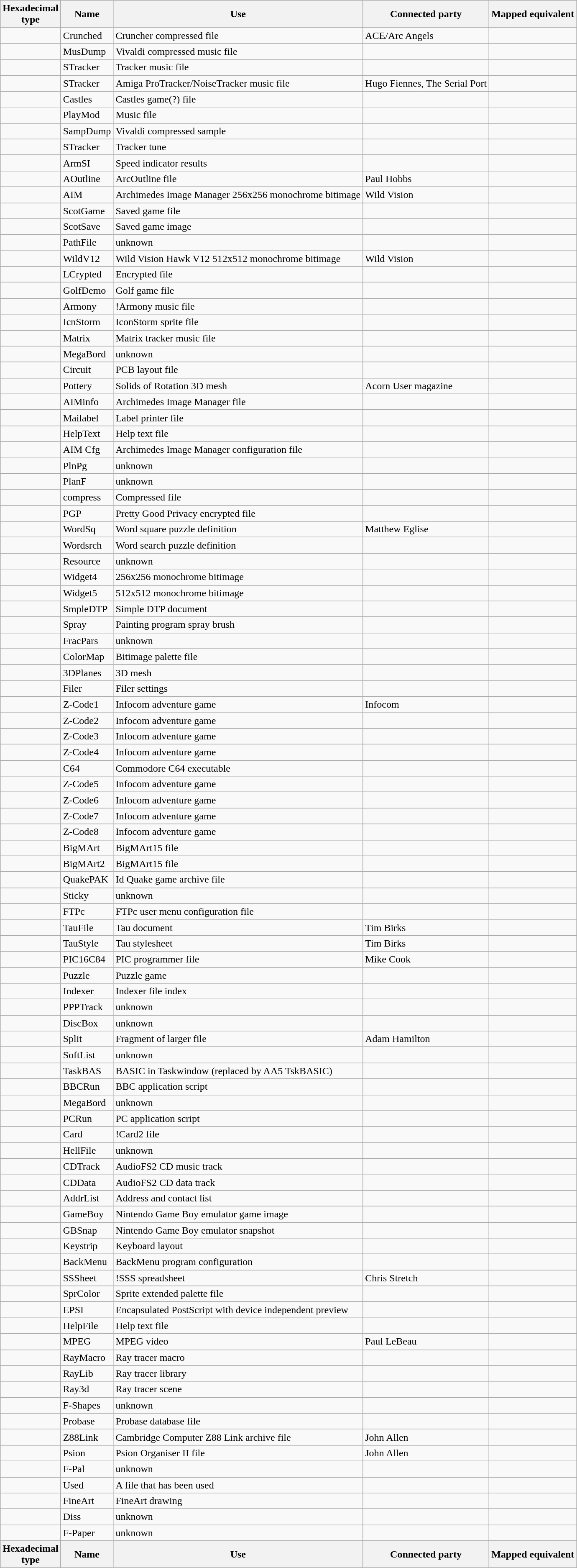<table class="wikitable sortable" style="width: auto;">
<tr>
<th>Hexadecimal<br>type</th>
<th>Name</th>
<th>Use</th>
<th>Connected party</th>
<th>Mapped equivalent</th>
</tr>
<tr>
<td></td>
<td>Crunched</td>
<td>Cruncher compressed file</td>
<td>ACE/Arc Angels</td>
<td></td>
</tr>
<tr>
<td></td>
<td>MusDump</td>
<td>Vivaldi compressed music file</td>
<td></td>
<td></td>
</tr>
<tr>
<td></td>
<td>STracker</td>
<td>Tracker music file</td>
<td></td>
<td></td>
</tr>
<tr>
<td></td>
<td>STracker</td>
<td>Amiga ProTracker/NoiseTracker music file</td>
<td>Hugo Fiennes, The Serial Port</td>
<td></td>
</tr>
<tr>
<td></td>
<td>Castles</td>
<td>Castles game(?) file</td>
<td></td>
<td></td>
</tr>
<tr>
<td></td>
<td>PlayMod</td>
<td>Music file</td>
<td></td>
<td></td>
</tr>
<tr>
<td></td>
<td>SampDump</td>
<td>Vivaldi compressed sample</td>
<td></td>
<td></td>
</tr>
<tr>
<td></td>
<td>STracker</td>
<td>Tracker tune</td>
<td></td>
<td></td>
</tr>
<tr>
<td></td>
<td>ArmSI</td>
<td>Speed indicator results</td>
<td></td>
<td></td>
</tr>
<tr>
<td></td>
<td>AOutline</td>
<td>ArcOutline file</td>
<td>Paul Hobbs</td>
<td></td>
</tr>
<tr>
<td></td>
<td>AIM</td>
<td>Archimedes Image Manager 256x256 monochrome bitimage</td>
<td>Wild Vision</td>
<td></td>
</tr>
<tr>
<td></td>
<td>ScotGame</td>
<td>Saved game file</td>
<td></td>
<td></td>
</tr>
<tr>
<td></td>
<td>ScotSave</td>
<td>Saved game image</td>
<td></td>
<td></td>
</tr>
<tr>
<td></td>
<td>PathFile</td>
<td>unknown</td>
<td></td>
<td></td>
</tr>
<tr>
<td></td>
<td>WildV12</td>
<td>Wild Vision Hawk V12 512x512 monochrome bitimage</td>
<td>Wild Vision</td>
<td></td>
</tr>
<tr>
<td></td>
<td>LCrypted</td>
<td>Encrypted file</td>
<td></td>
<td></td>
</tr>
<tr>
<td></td>
<td>GolfDemo</td>
<td>Golf game file</td>
<td></td>
<td></td>
</tr>
<tr>
<td></td>
<td>Armony</td>
<td>!Armony music file</td>
<td></td>
<td></td>
</tr>
<tr>
<td></td>
<td>IcnStorm</td>
<td>IconStorm sprite file</td>
<td></td>
<td></td>
</tr>
<tr>
<td></td>
<td>Matrix</td>
<td>Matrix tracker music file</td>
<td></td>
<td></td>
</tr>
<tr>
<td></td>
<td>MegaBord</td>
<td>unknown</td>
<td></td>
<td></td>
</tr>
<tr>
<td></td>
<td>Circuit</td>
<td>PCB layout file</td>
<td></td>
<td></td>
</tr>
<tr>
<td></td>
<td>Pottery</td>
<td>Solids of Rotation 3D mesh</td>
<td>Acorn User magazine</td>
<td></td>
</tr>
<tr>
<td></td>
<td>AIMinfo</td>
<td>Archimedes Image Manager file</td>
<td></td>
<td></td>
</tr>
<tr>
<td></td>
<td>Mailabel</td>
<td>Label printer file</td>
<td></td>
<td></td>
</tr>
<tr>
<td></td>
<td>HelpText</td>
<td>Help text file</td>
<td></td>
<td></td>
</tr>
<tr>
<td></td>
<td>AIM Cfg</td>
<td>Archimedes Image Manager configuration file</td>
<td></td>
<td></td>
</tr>
<tr>
<td></td>
<td>PlnPg</td>
<td>unknown</td>
<td></td>
<td></td>
</tr>
<tr>
<td></td>
<td>PlanF</td>
<td>unknown</td>
<td></td>
<td></td>
</tr>
<tr>
<td></td>
<td>compress</td>
<td>Compressed file</td>
<td></td>
<td></td>
</tr>
<tr>
<td></td>
<td>PGP</td>
<td>Pretty Good Privacy encrypted file</td>
<td></td>
<td></td>
</tr>
<tr>
<td></td>
<td>WordSq</td>
<td>Word square puzzle definition</td>
<td>Matthew Eglise</td>
<td></td>
</tr>
<tr>
<td></td>
<td>Wordsrch</td>
<td>Word search puzzle definition</td>
<td></td>
<td></td>
</tr>
<tr>
<td></td>
<td>Resource</td>
<td>unknown</td>
<td></td>
<td></td>
</tr>
<tr>
<td></td>
<td>Widget4</td>
<td>256x256 monochrome bitimage</td>
<td></td>
<td></td>
</tr>
<tr>
<td></td>
<td>Widget5</td>
<td>512x512 monochrome bitimage</td>
<td></td>
<td></td>
</tr>
<tr>
<td></td>
<td>SmpleDTP</td>
<td>Simple DTP document</td>
<td></td>
<td></td>
</tr>
<tr>
<td></td>
<td>Spray</td>
<td>Painting program spray brush</td>
<td></td>
<td></td>
</tr>
<tr>
<td></td>
<td>FracPars</td>
<td>unknown</td>
<td></td>
<td></td>
</tr>
<tr>
<td></td>
<td>ColorMap</td>
<td>Bitimage palette file</td>
<td></td>
<td></td>
</tr>
<tr>
<td></td>
<td>3DPlanes</td>
<td>3D mesh</td>
<td></td>
<td></td>
</tr>
<tr>
<td></td>
<td>Filer</td>
<td>Filer settings</td>
<td></td>
<td></td>
</tr>
<tr>
<td></td>
<td>Z-Code1</td>
<td>Infocom adventure game</td>
<td>Infocom</td>
<td></td>
</tr>
<tr>
<td></td>
<td>Z-Code2</td>
<td>Infocom adventure game</td>
<td></td>
<td></td>
</tr>
<tr>
<td></td>
<td>Z-Code3</td>
<td>Infocom adventure game</td>
<td></td>
<td></td>
</tr>
<tr>
<td></td>
<td>Z-Code4</td>
<td>Infocom adventure game</td>
<td></td>
<td></td>
</tr>
<tr>
<td></td>
<td>C64</td>
<td>Commodore C64 executable</td>
<td></td>
<td></td>
</tr>
<tr>
<td></td>
<td>Z-Code5</td>
<td>Infocom adventure game</td>
<td></td>
<td></td>
</tr>
<tr>
<td></td>
<td>Z-Code6</td>
<td>Infocom adventure game</td>
<td></td>
<td></td>
</tr>
<tr>
<td></td>
<td>Z-Code7</td>
<td>Infocom adventure game</td>
<td></td>
<td></td>
</tr>
<tr>
<td></td>
<td>Z-Code8</td>
<td>Infocom adventure game</td>
<td></td>
<td></td>
</tr>
<tr>
<td></td>
<td>BigMArt</td>
<td>BigMArt15 file</td>
<td></td>
<td></td>
</tr>
<tr>
<td></td>
<td>BigMArt2</td>
<td>BigMArt15 file</td>
<td></td>
<td></td>
</tr>
<tr>
<td></td>
<td>QuakePAK</td>
<td>Id Quake game archive file</td>
<td></td>
<td></td>
</tr>
<tr>
<td></td>
<td>Sticky</td>
<td>unknown</td>
<td></td>
<td></td>
</tr>
<tr>
<td></td>
<td>FTPc</td>
<td>FTPc user menu configuration file</td>
<td></td>
<td></td>
</tr>
<tr>
<td></td>
<td>TauFile</td>
<td>Tau document</td>
<td>Tim Birks</td>
<td></td>
</tr>
<tr>
<td></td>
<td>TauStyle</td>
<td>Tau stylesheet</td>
<td>Tim Birks</td>
<td></td>
</tr>
<tr>
<td></td>
<td>PIC16C84</td>
<td>PIC programmer file</td>
<td>Mike Cook</td>
<td></td>
</tr>
<tr>
<td></td>
<td>Puzzle</td>
<td>Puzzle game</td>
<td></td>
<td></td>
</tr>
<tr>
<td></td>
<td>Indexer</td>
<td>Indexer file index</td>
<td></td>
<td></td>
</tr>
<tr>
<td></td>
<td>PPPTrack</td>
<td>unknown</td>
<td></td>
<td></td>
</tr>
<tr>
<td></td>
<td>DiscBox</td>
<td>unknown</td>
<td></td>
<td></td>
</tr>
<tr>
<td></td>
<td>Split</td>
<td>Fragment of larger file</td>
<td>Adam Hamilton</td>
<td></td>
</tr>
<tr>
<td></td>
<td>SoftList</td>
<td>unknown</td>
<td></td>
<td></td>
</tr>
<tr>
<td></td>
<td>TaskBAS</td>
<td>BASIC in Taskwindow (replaced by AA5 TskBASIC)</td>
<td></td>
<td></td>
</tr>
<tr>
<td></td>
<td>BBCRun</td>
<td>BBC application script</td>
<td></td>
<td></td>
</tr>
<tr>
<td></td>
<td>MegaBord</td>
<td>unknown</td>
<td></td>
<td></td>
</tr>
<tr>
<td></td>
<td>PCRun</td>
<td>PC application script</td>
<td></td>
<td></td>
</tr>
<tr>
<td></td>
<td>Card</td>
<td>!Card2 file</td>
<td></td>
<td></td>
</tr>
<tr>
<td></td>
<td>HellFile</td>
<td>unknown</td>
<td></td>
<td></td>
</tr>
<tr>
<td></td>
<td>CDTrack</td>
<td>AudioFS2 CD music track</td>
<td></td>
<td></td>
</tr>
<tr>
<td></td>
<td>CDData</td>
<td>AudioFS2 CD data track</td>
<td></td>
<td></td>
</tr>
<tr>
<td></td>
<td>AddrList</td>
<td>Address and contact list</td>
<td></td>
<td></td>
</tr>
<tr>
<td></td>
<td>GameBoy</td>
<td>Nintendo Game Boy emulator game image</td>
<td></td>
<td></td>
</tr>
<tr>
<td></td>
<td>GBSnap</td>
<td>Nintendo Game Boy emulator snapshot</td>
<td></td>
<td></td>
</tr>
<tr>
<td></td>
<td>Keystrip</td>
<td>Keyboard layout</td>
<td></td>
<td></td>
</tr>
<tr>
<td></td>
<td>BackMenu</td>
<td>BackMenu program configuration</td>
<td></td>
<td></td>
</tr>
<tr>
<td></td>
<td>SSSheet</td>
<td>!SSS spreadsheet</td>
<td>Chris Stretch</td>
<td></td>
</tr>
<tr>
<td></td>
<td>SprColor</td>
<td>Sprite extended palette file</td>
<td></td>
<td></td>
</tr>
<tr>
<td></td>
<td>EPSI</td>
<td>Encapsulated PostScript with device independent preview</td>
<td></td>
<td></td>
</tr>
<tr>
<td></td>
<td>HelpFile</td>
<td>Help text file</td>
<td></td>
<td></td>
</tr>
<tr>
<td></td>
<td>MPEG</td>
<td>MPEG video</td>
<td>Paul LeBeau</td>
<td></td>
</tr>
<tr>
<td></td>
<td>RayMacro</td>
<td>Ray tracer macro</td>
<td></td>
<td></td>
</tr>
<tr>
<td></td>
<td>RayLib</td>
<td>Ray tracer library</td>
<td></td>
<td></td>
</tr>
<tr>
<td></td>
<td>Ray3d</td>
<td>Ray tracer scene</td>
<td></td>
<td></td>
</tr>
<tr>
<td></td>
<td>F-Shapes</td>
<td>unknown</td>
<td></td>
<td></td>
</tr>
<tr>
<td></td>
<td>Probase</td>
<td>Probase database file</td>
<td></td>
<td></td>
</tr>
<tr>
<td></td>
<td>Z88Link</td>
<td>Cambridge Computer Z88 Link archive file</td>
<td>John Allen</td>
<td></td>
</tr>
<tr>
<td></td>
<td>Psion</td>
<td>Psion Organiser II file</td>
<td>John Allen</td>
<td></td>
</tr>
<tr>
<td></td>
<td>F-Pal</td>
<td>unknown</td>
<td></td>
<td></td>
</tr>
<tr>
<td></td>
<td>Used</td>
<td>A file that has been used</td>
<td></td>
<td></td>
</tr>
<tr>
<td></td>
<td>FineArt</td>
<td>FineArt drawing</td>
<td></td>
<td></td>
</tr>
<tr>
<td></td>
<td>Diss</td>
<td>unknown</td>
<td></td>
<td></td>
</tr>
<tr>
<td></td>
<td>F-Paper</td>
<td>unknown</td>
<td></td>
<td></td>
</tr>
<tr>
<th>Hexadecimal<br>type</th>
<th>Name</th>
<th>Use</th>
<th>Connected party</th>
<th>Mapped equivalent</th>
</tr>
</table>
